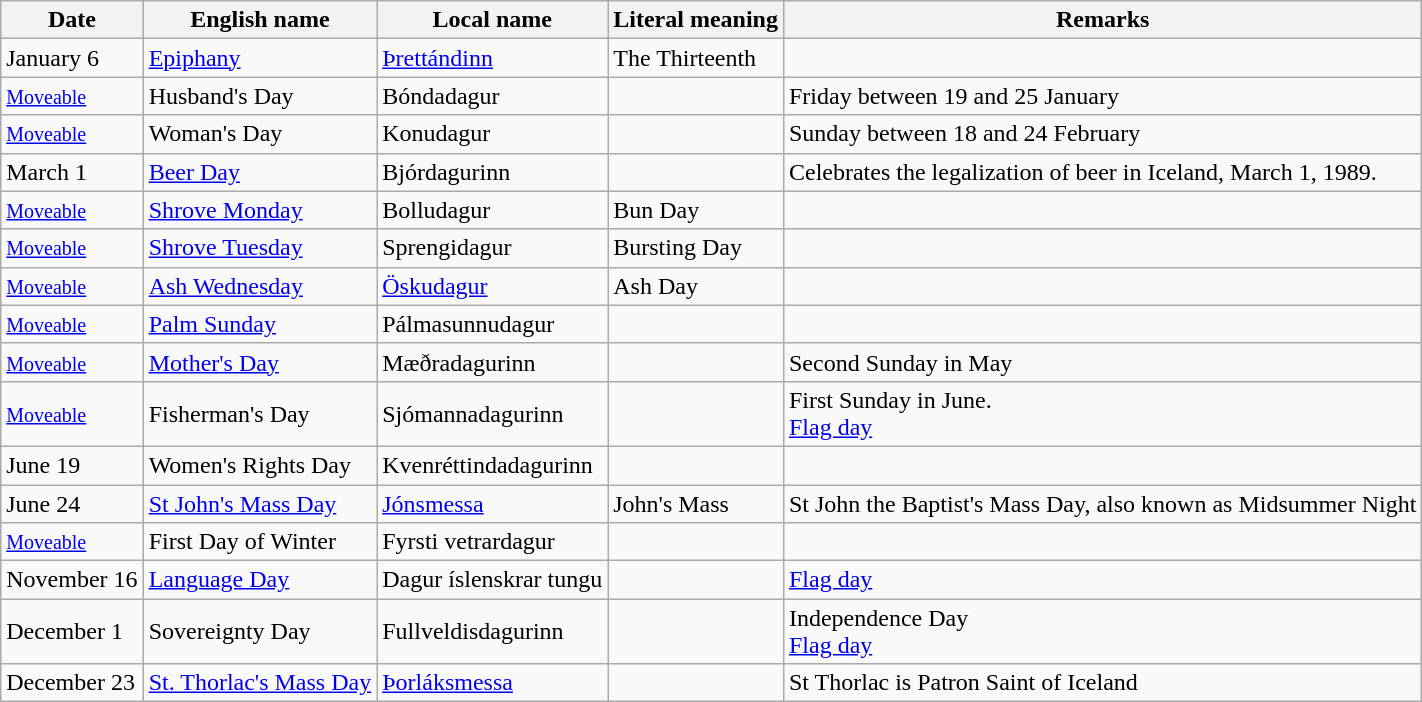<table class="wikitable">
<tr>
<th>Date</th>
<th>English name</th>
<th>Local name</th>
<th>Literal meaning</th>
<th>Remarks</th>
</tr>
<tr>
<td>January 6</td>
<td><a href='#'>Epiphany</a></td>
<td><a href='#'>Þrettándinn</a></td>
<td>The Thirteenth</td>
<td></td>
</tr>
<tr>
<td><small><a href='#'>Moveable</a></small></td>
<td>Husband's Day</td>
<td>Bóndadagur</td>
<td></td>
<td>Friday between 19 and 25 January</td>
</tr>
<tr>
<td><small><a href='#'>Moveable</a></small></td>
<td>Woman's Day</td>
<td>Konudagur</td>
<td></td>
<td>Sunday between 18 and 24 February</td>
</tr>
<tr>
<td>March 1</td>
<td><a href='#'>Beer Day</a></td>
<td>Bjórdagurinn</td>
<td></td>
<td>Celebrates the legalization of beer in Iceland, March 1, 1989.</td>
</tr>
<tr>
<td><small><a href='#'>Moveable</a></small></td>
<td><a href='#'>Shrove Monday</a></td>
<td>Bolludagur</td>
<td>Bun Day</td>
<td></td>
</tr>
<tr>
<td><small><a href='#'>Moveable</a></small></td>
<td><a href='#'>Shrove Tuesday</a></td>
<td>Sprengidagur</td>
<td>Bursting Day</td>
<td></td>
</tr>
<tr>
<td><small><a href='#'>Moveable</a></small></td>
<td><a href='#'>Ash Wednesday</a></td>
<td><a href='#'>Öskudagur</a></td>
<td>Ash Day</td>
<td></td>
</tr>
<tr>
<td><small><a href='#'>Moveable</a></small></td>
<td><a href='#'>Palm Sunday</a></td>
<td>Pálmasunnudagur</td>
<td></td>
<td></td>
</tr>
<tr>
<td><small><a href='#'>Moveable</a></small></td>
<td><a href='#'>Mother's Day</a></td>
<td>Mæðradagurinn</td>
<td></td>
<td>Second Sunday in May</td>
</tr>
<tr>
<td><small><a href='#'>Moveable</a></small></td>
<td>Fisherman's Day</td>
<td>Sjómannadagurinn</td>
<td></td>
<td>First Sunday in June.<br><a href='#'>Flag day</a></td>
</tr>
<tr>
<td>June 19</td>
<td>Women's Rights Day</td>
<td>Kvenréttindadagurinn</td>
<td></td>
<td></td>
</tr>
<tr>
<td>June 24</td>
<td><a href='#'>St John's Mass Day</a></td>
<td><a href='#'>Jónsmessa</a></td>
<td>John's Mass</td>
<td>St John the Baptist's Mass Day, also known as Midsummer Night</td>
</tr>
<tr>
<td><small><a href='#'>Moveable</a></small></td>
<td>First Day of Winter</td>
<td>Fyrsti vetrardagur</td>
<td></td>
</tr>
<tr>
<td>November 16</td>
<td><a href='#'>Language Day</a></td>
<td>Dagur íslenskrar tungu</td>
<td></td>
<td><a href='#'>Flag day</a></td>
</tr>
<tr>
<td>December 1</td>
<td>Sovereignty Day</td>
<td>Fullveldisdagurinn</td>
<td></td>
<td>Independence Day<br><a href='#'>Flag day</a></td>
</tr>
<tr>
<td>December 23</td>
<td><a href='#'>St. Thorlac's Mass Day</a></td>
<td><a href='#'>Þorláksmessa</a></td>
<td></td>
<td>St Thorlac is Patron Saint of Iceland</td>
</tr>
</table>
